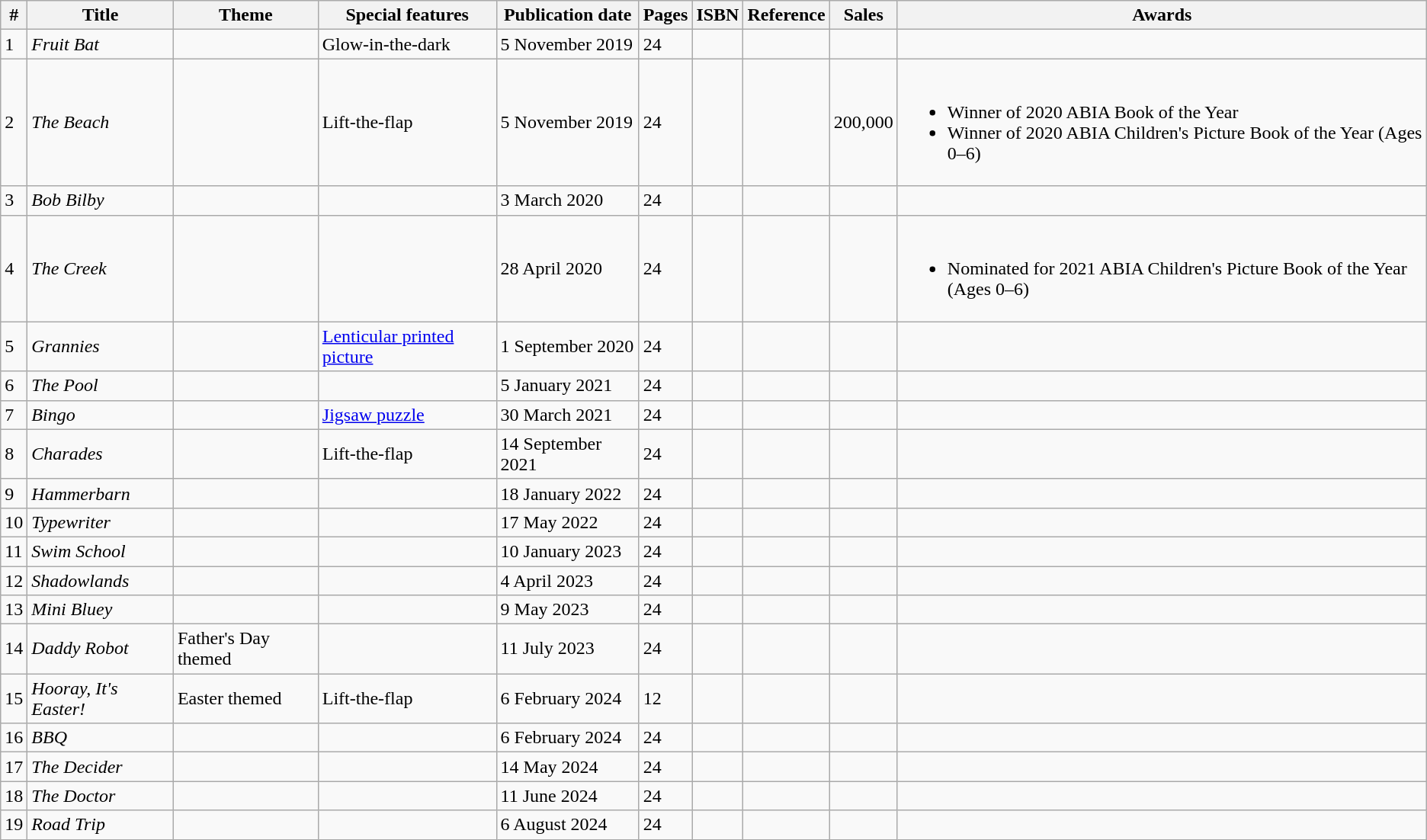<table class="wikitable">
<tr>
<th>#</th>
<th>Title</th>
<th>Theme</th>
<th>Special features</th>
<th>Publication date</th>
<th>Pages</th>
<th>ISBN</th>
<th>Reference</th>
<th>Sales</th>
<th>Awards</th>
</tr>
<tr>
<td>1</td>
<td><em>Fruit Bat</em></td>
<td></td>
<td>Glow-in-the-dark</td>
<td>5  November 2019</td>
<td>24</td>
<td></td>
<td></td>
<td></td>
<td></td>
</tr>
<tr>
<td>2</td>
<td><em>The Beach</em></td>
<td></td>
<td>Lift-the-flap</td>
<td>5 November 2019</td>
<td>24</td>
<td></td>
<td></td>
<td>200,000</td>
<td><br><ul><li>Winner of 2020 ABIA Book of the Year</li><li>Winner of 2020 ABIA Children's Picture Book of the Year (Ages 0–6)</li></ul></td>
</tr>
<tr>
<td>3</td>
<td><em>Bob Bilby</em></td>
<td></td>
<td></td>
<td>3 March 2020</td>
<td>24</td>
<td></td>
<td></td>
<td></td>
<td></td>
</tr>
<tr>
<td>4</td>
<td><em>The Creek</em></td>
<td></td>
<td></td>
<td>28 April 2020</td>
<td>24</td>
<td></td>
<td></td>
<td></td>
<td><br><ul><li>Nominated for 2021 ABIA Children's Picture Book of the Year (Ages 0–6)</li></ul></td>
</tr>
<tr>
<td>5</td>
<td><em>Grannies</em></td>
<td></td>
<td><a href='#'>Lenticular printed picture</a></td>
<td>1 September 2020</td>
<td>24</td>
<td></td>
<td></td>
<td></td>
<td></td>
</tr>
<tr>
<td>6</td>
<td><em>The Pool</em></td>
<td></td>
<td></td>
<td>5 January 2021</td>
<td>24</td>
<td></td>
<td></td>
<td></td>
<td></td>
</tr>
<tr>
<td>7</td>
<td><em>Bingo</em></td>
<td></td>
<td><a href='#'>Jigsaw puzzle</a></td>
<td>30 March 2021</td>
<td>24</td>
<td></td>
<td></td>
<td></td>
<td></td>
</tr>
<tr>
<td>8</td>
<td><em>Charades</em></td>
<td></td>
<td>Lift-the-flap</td>
<td>14 September 2021</td>
<td>24</td>
<td></td>
<td></td>
<td></td>
<td></td>
</tr>
<tr>
<td>9</td>
<td><em>Hammerbarn</em></td>
<td></td>
<td></td>
<td>18 January 2022</td>
<td>24</td>
<td></td>
<td></td>
<td></td>
<td></td>
</tr>
<tr>
<td>10</td>
<td><em>Typewriter</em></td>
<td></td>
<td></td>
<td>17 May 2022</td>
<td>24</td>
<td></td>
<td></td>
<td></td>
<td></td>
</tr>
<tr>
<td>11</td>
<td><em>Swim School</em></td>
<td></td>
<td></td>
<td>10 January 2023</td>
<td>24</td>
<td></td>
<td></td>
<td></td>
<td></td>
</tr>
<tr>
<td>12</td>
<td><em>Shadowlands</em></td>
<td></td>
<td></td>
<td>4 April 2023</td>
<td>24</td>
<td></td>
<td></td>
<td></td>
<td></td>
</tr>
<tr>
<td>13</td>
<td><em>Mini Bluey</em></td>
<td></td>
<td></td>
<td>9 May 2023</td>
<td>24</td>
<td></td>
<td></td>
<td></td>
<td></td>
</tr>
<tr>
<td>14</td>
<td><em>Daddy Robot</em></td>
<td>Father's Day themed</td>
<td></td>
<td>11 July 2023</td>
<td>24</td>
<td></td>
<td></td>
<td></td>
<td></td>
</tr>
<tr>
<td>15</td>
<td><em>Hooray, It's Easter!</em></td>
<td>Easter themed</td>
<td>Lift-the-flap</td>
<td>6 February 2024</td>
<td>12</td>
<td></td>
<td></td>
<td></td>
<td></td>
</tr>
<tr>
<td>16</td>
<td><em>BBQ</em></td>
<td></td>
<td></td>
<td>6 February 2024</td>
<td>24</td>
<td></td>
<td></td>
<td></td>
<td></td>
</tr>
<tr>
<td>17</td>
<td><em>The Decider</em></td>
<td></td>
<td></td>
<td>14 May 2024</td>
<td>24</td>
<td></td>
<td></td>
<td></td>
<td></td>
</tr>
<tr>
<td>18</td>
<td><em>The Doctor</em></td>
<td></td>
<td></td>
<td>11 June 2024</td>
<td>24</td>
<td></td>
<td></td>
<td></td>
<td></td>
</tr>
<tr>
<td>19</td>
<td><em>Road Trip</em></td>
<td></td>
<td></td>
<td>6 August 2024</td>
<td>24</td>
<td></td>
<td></td>
<td></td>
<td></td>
</tr>
</table>
